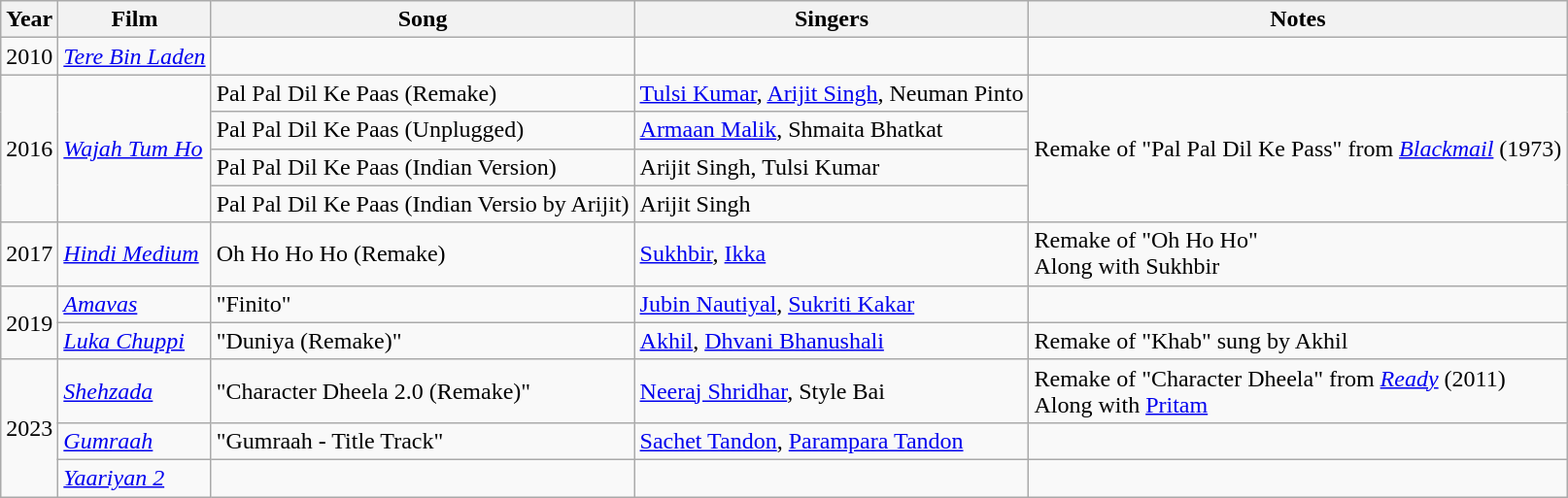<table class="wikitable">
<tr>
<th>Year</th>
<th>Film</th>
<th>Song</th>
<th>Singers</th>
<th>Notes</th>
</tr>
<tr>
<td>2010</td>
<td><em><a href='#'>Tere Bin Laden</a></em></td>
<td></td>
<td></td>
<td></td>
</tr>
<tr>
<td rowspan=4>2016</td>
<td rowspan=4><em><a href='#'>Wajah Tum Ho</a></em></td>
<td>Pal Pal Dil Ke Paas (Remake)</td>
<td><a href='#'>Tulsi Kumar</a>, <a href='#'>Arijit Singh</a>, Neuman Pinto</td>
<td rowspan=4>Remake of "Pal Pal Dil Ke Pass" from <em><a href='#'>Blackmail</a></em>  (1973)</td>
</tr>
<tr>
<td>Pal Pal Dil Ke Paas (Unplugged)</td>
<td><a href='#'>Armaan Malik</a>, Shmaita Bhatkat</td>
</tr>
<tr>
<td>Pal Pal Dil Ke Paas (Indian Version)</td>
<td>Arijit Singh, Tulsi Kumar</td>
</tr>
<tr>
<td>Pal Pal Dil Ke Paas (Indian Versio by Arijit)</td>
<td>Arijit Singh</td>
</tr>
<tr>
<td>2017</td>
<td><em><a href='#'>Hindi Medium</a></em></td>
<td>Oh Ho Ho Ho (Remake)</td>
<td><a href='#'>Sukhbir</a>, <a href='#'>Ikka</a></td>
<td>Remake of "Oh Ho Ho"<br>Along with Sukhbir</td>
</tr>
<tr>
<td rowspan="2">2019</td>
<td><em><a href='#'>Amavas</a></em></td>
<td>"Finito"</td>
<td><a href='#'>Jubin Nautiyal</a>, <a href='#'>Sukriti Kakar</a></td>
<td></td>
</tr>
<tr>
<td><em><a href='#'>Luka Chuppi</a></em></td>
<td>"Duniya (Remake)"</td>
<td><a href='#'>Akhil</a>, <a href='#'>Dhvani Bhanushali</a></td>
<td>Remake of "Khab" sung by Akhil</td>
</tr>
<tr>
<td rowspan="3">2023</td>
<td><em><a href='#'>Shehzada</a></em></td>
<td>"Character Dheela 2.0 (Remake)"</td>
<td><a href='#'>Neeraj Shridhar</a>, Style Bai</td>
<td>Remake of "Character Dheela" from <em><a href='#'>Ready</a></em>  (2011)<br>Along with <a href='#'>Pritam</a></td>
</tr>
<tr>
<td><em><a href='#'>Gumraah</a></em></td>
<td>"Gumraah - Title Track"</td>
<td><a href='#'>Sachet Tandon</a>, <a href='#'>Parampara Tandon</a></td>
<td></td>
</tr>
<tr>
<td><em><a href='#'>Yaariyan 2</a></em></td>
<td></td>
<td></td>
<td></td>
</tr>
</table>
